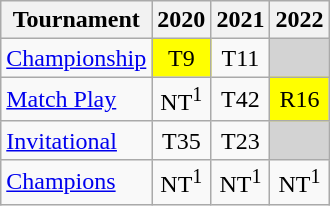<table class="wikitable" style="text-align:center;">
<tr>
<th>Tournament</th>
<th>2020</th>
<th>2021</th>
<th>2022</th>
</tr>
<tr>
<td align="left"><a href='#'>Championship</a></td>
<td style="background:yellow;">T9</td>
<td>T11</td>
<td colspan=1 style="background:#D3D3D3;"></td>
</tr>
<tr>
<td align="left"><a href='#'>Match Play</a></td>
<td>NT<sup>1</sup></td>
<td>T42</td>
<td style="background:yellow;">R16</td>
</tr>
<tr>
<td align="left"><a href='#'>Invitational</a></td>
<td>T35</td>
<td>T23</td>
<td colspan=1 style="background:#D3D3D3;"></td>
</tr>
<tr>
<td align="left"><a href='#'>Champions</a></td>
<td>NT<sup>1</sup></td>
<td>NT<sup>1</sup></td>
<td>NT<sup>1</sup></td>
</tr>
</table>
